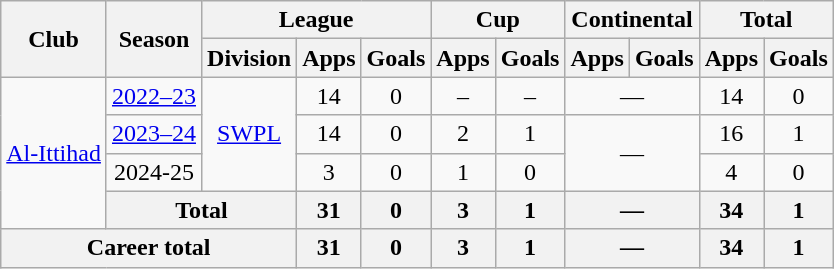<table class="wikitable" style="text-align: center;">
<tr>
<th rowspan="2">Club</th>
<th rowspan="2">Season</th>
<th colspan="3">League</th>
<th colspan="2">Cup</th>
<th colspan="2">Continental</th>
<th colspan="2">Total</th>
</tr>
<tr>
<th>Division</th>
<th>Apps</th>
<th>Goals</th>
<th>Apps</th>
<th>Goals</th>
<th>Apps</th>
<th>Goals</th>
<th>Apps</th>
<th>Goals</th>
</tr>
<tr>
<td rowspan="4"><a href='#'>Al-Ittihad</a></td>
<td><a href='#'>2022–23</a></td>
<td rowspan="3"><a href='#'>SWPL</a></td>
<td>14</td>
<td>0</td>
<td>–</td>
<td>–</td>
<td colspan="2">—</td>
<td>14</td>
<td>0</td>
</tr>
<tr>
<td><a href='#'>2023–24</a></td>
<td>14</td>
<td>0</td>
<td>2</td>
<td>1</td>
<td colspan="2" rowspan="2">—</td>
<td>16</td>
<td>1</td>
</tr>
<tr>
<td>2024-25</td>
<td>3</td>
<td>0</td>
<td>1</td>
<td>0</td>
<td>4</td>
<td>0</td>
</tr>
<tr>
<th colspan="2">Total</th>
<th>31</th>
<th>0</th>
<th>3</th>
<th>1</th>
<th colspan="2">—</th>
<th>34</th>
<th>1</th>
</tr>
<tr>
<th colspan="3">Career total</th>
<th>31</th>
<th>0</th>
<th>3</th>
<th>1</th>
<th colspan="2">—</th>
<th>34</th>
<th>1</th>
</tr>
</table>
